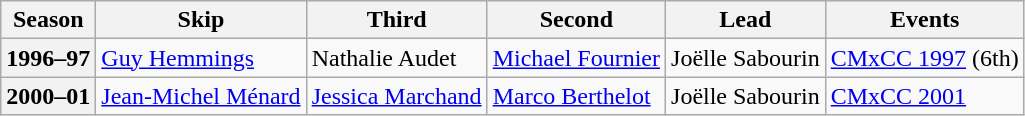<table class="wikitable">
<tr>
<th scope="col">Season</th>
<th scope="col">Skip</th>
<th scope="col">Third</th>
<th scope="col">Second</th>
<th scope="col">Lead</th>
<th scope="col">Events</th>
</tr>
<tr>
<th scope="row">1996–97</th>
<td><a href='#'>Guy Hemmings</a></td>
<td>Nathalie Audet</td>
<td><a href='#'>Michael Fournier</a></td>
<td>Joëlle Sabourin</td>
<td><a href='#'>CMxCC 1997</a> (6th)</td>
</tr>
<tr>
<th scope="row">2000–01</th>
<td><a href='#'>Jean-Michel Ménard</a></td>
<td><a href='#'>Jessica Marchand</a></td>
<td><a href='#'>Marco Berthelot</a></td>
<td>Joëlle Sabourin</td>
<td><a href='#'>CMxCC 2001</a> </td>
</tr>
</table>
